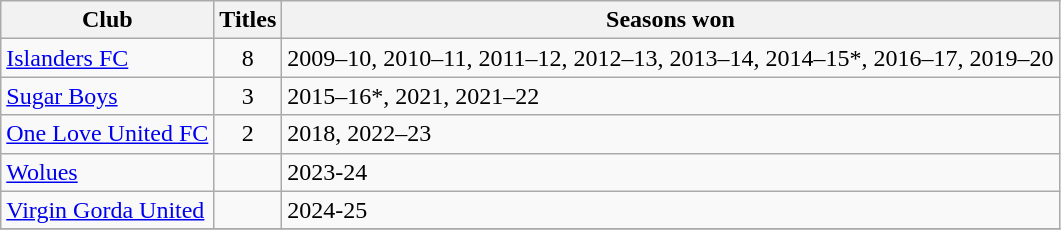<table class="sortable wikitable">
<tr>
<th>Club</th>
<th>Titles</th>
<th>Seasons won</th>
</tr>
<tr>
<td><a href='#'>Islanders FC</a></td>
<td align=center>8</td>
<td>2009–10, 2010–11, 2011–12, 2012–13, 2013–14, 2014–15*, 2016–17, 2019–20</td>
</tr>
<tr>
<td><a href='#'>Sugar Boys</a></td>
<td align=center>3</td>
<td>2015–16*, 2021, 2021–22</td>
</tr>
<tr>
<td><a href='#'>One Love United FC</a></td>
<td align=center>2</td>
<td>2018, 2022–23</td>
</tr>
<tr>
<td><a href='#'>Wolues</a></td>
<td></td>
<td>2023-24</td>
</tr>
<tr>
<td><a href='#'>Virgin Gorda United</a></td>
<td></td>
<td>2024-25</td>
</tr>
<tr>
</tr>
</table>
